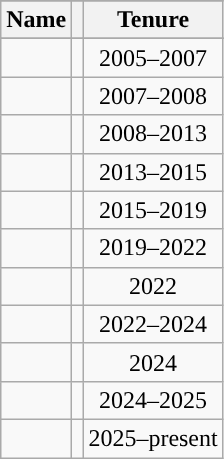<table class="wikitable sortable" style="text-align:center">
<tr>
</tr>
<tr>
<th scope="col">Name</th>
<th scope="col"></th>
<th scope="col">Tenure</th>
</tr>
<tr>
</tr>
<tr>
<td scope="row"></td>
<td></td>
<td>2005–2007</td>
</tr>
<tr>
<td scope="row"></td>
<td></td>
<td>2007–2008</td>
</tr>
<tr>
<td scope="row"></td>
<td></td>
<td>2008–2013</td>
</tr>
<tr>
<td scope="row"></td>
<td></td>
<td>2013–2015</td>
</tr>
<tr>
<td scope="row"></td>
<td></td>
<td>2015–2019</td>
</tr>
<tr>
<td scope="row"></td>
<td></td>
<td>2019–2022</td>
</tr>
<tr>
<td scope="row"></td>
<td></td>
<td>2022</td>
</tr>
<tr>
<td scope="row"></td>
<td></td>
<td>2022–2024</td>
</tr>
<tr>
<td scope="row"></td>
<td></td>
<td>2024</td>
</tr>
<tr>
<td scope="row"></td>
<td></td>
<td>2024–2025</td>
</tr>
<tr>
<td scope="row"></td>
<td></td>
<td>2025–present</td>
</tr>
</table>
